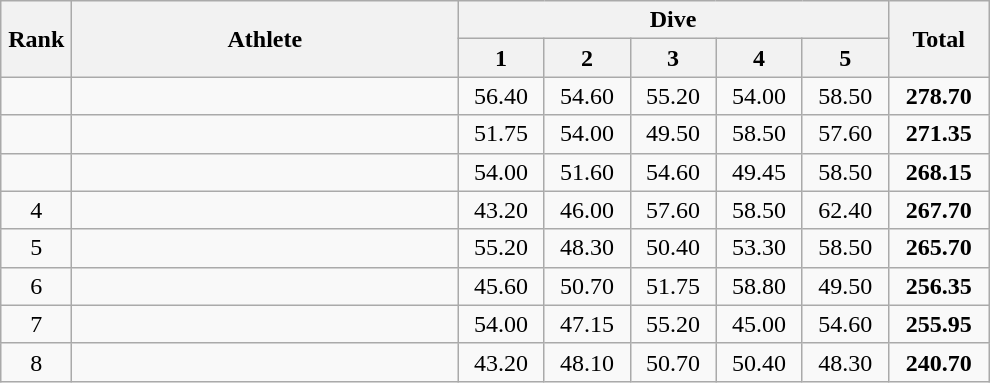<table class="wikitable" style="text-align:center">
<tr>
<th rowspan="2" width="40">Rank</th>
<th rowspan="2" width="250">Athlete</th>
<th colspan="5">Dive</th>
<th rowspan="2" width="60">Total</th>
</tr>
<tr>
<th width="50">1</th>
<th width="50">2</th>
<th width="50">3</th>
<th width="50">4</th>
<th width="50">5</th>
</tr>
<tr>
<td></td>
<td align="left"></td>
<td>56.40</td>
<td>54.60</td>
<td>55.20</td>
<td>54.00</td>
<td>58.50</td>
<td><strong>278.70</strong></td>
</tr>
<tr>
<td></td>
<td align="left"></td>
<td>51.75</td>
<td>54.00</td>
<td>49.50</td>
<td>58.50</td>
<td>57.60</td>
<td><strong>271.35</strong></td>
</tr>
<tr>
<td></td>
<td align="left"></td>
<td>54.00</td>
<td>51.60</td>
<td>54.60</td>
<td>49.45</td>
<td>58.50</td>
<td><strong>268.15</strong></td>
</tr>
<tr>
<td>4</td>
<td align="left"></td>
<td>43.20</td>
<td>46.00</td>
<td>57.60</td>
<td>58.50</td>
<td>62.40</td>
<td><strong>267.70</strong></td>
</tr>
<tr>
<td>5</td>
<td align="left"></td>
<td>55.20</td>
<td>48.30</td>
<td>50.40</td>
<td>53.30</td>
<td>58.50</td>
<td><strong>265.70</strong></td>
</tr>
<tr>
<td>6</td>
<td align="left"></td>
<td>45.60</td>
<td>50.70</td>
<td>51.75</td>
<td>58.80</td>
<td>49.50</td>
<td><strong>256.35</strong></td>
</tr>
<tr>
<td>7</td>
<td align="left"></td>
<td>54.00</td>
<td>47.15</td>
<td>55.20</td>
<td>45.00</td>
<td>54.60</td>
<td><strong>255.95</strong></td>
</tr>
<tr>
<td>8</td>
<td align="left"></td>
<td>43.20</td>
<td>48.10</td>
<td>50.70</td>
<td>50.40</td>
<td>48.30</td>
<td><strong>240.70</strong></td>
</tr>
</table>
